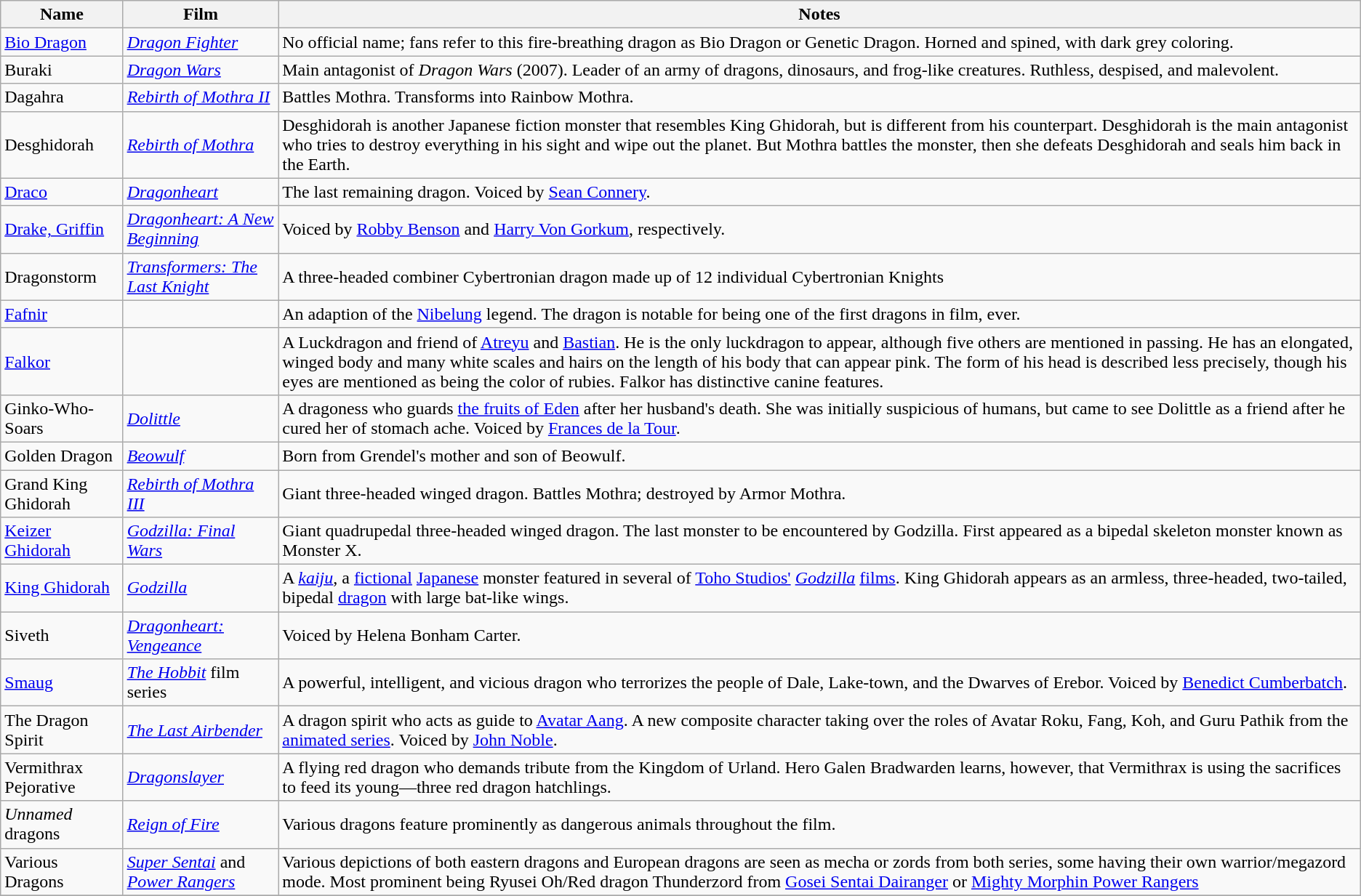<table class="wikitable sortable" style="text-align: left">
<tr>
<th>Name</th>
<th>Film</th>
<th class="unsortable">Notes</th>
</tr>
<tr>
<td><a href='#'>Bio Dragon</a></td>
<td><em><a href='#'>Dragon Fighter</a></em></td>
<td>No official name; fans refer to this fire-breathing dragon as Bio Dragon or Genetic Dragon. Horned and spined, with dark grey coloring.</td>
</tr>
<tr>
<td>Buraki</td>
<td><em><a href='#'>Dragon Wars</a></em></td>
<td>Main antagonist of <em>Dragon Wars</em> (2007). Leader of an army of dragons, dinosaurs, and frog-like creatures. Ruthless, despised, and malevolent.</td>
</tr>
<tr>
<td>Dagahra</td>
<td><em><a href='#'>Rebirth of Mothra II</a></em></td>
<td>Battles Mothra. Transforms into Rainbow Mothra.</td>
</tr>
<tr>
<td>Desghidorah</td>
<td><em><a href='#'>Rebirth of Mothra</a></em></td>
<td>Desghidorah is another Japanese fiction monster that resembles King Ghidorah, but is different from his counterpart. Desghidorah is the main antagonist who tries to destroy everything in his sight and wipe out the planet. But Mothra battles the monster, then she defeats Desghidorah and seals him back in the Earth.</td>
</tr>
<tr>
<td><a href='#'>Draco</a></td>
<td><em><a href='#'>Dragonheart</a></em></td>
<td>The last remaining dragon. Voiced by <a href='#'>Sean Connery</a>.</td>
</tr>
<tr>
<td><a href='#'>Drake, Griffin</a></td>
<td><em><a href='#'>Dragonheart: A New Beginning</a></em></td>
<td>Voiced by <a href='#'>Robby Benson</a> and <a href='#'>Harry Von Gorkum</a>, respectively.</td>
</tr>
<tr>
<td>Dragonstorm</td>
<td><em><a href='#'>Transformers: The Last Knight</a></em></td>
<td>A three-headed combiner Cybertronian dragon made up of 12 individual Cybertronian Knights</td>
</tr>
<tr>
<td><a href='#'>Fafnir</a></td>
<td><em></em></td>
<td>An adaption of the <a href='#'>Nibelung</a> legend. The dragon is notable for being one of the first dragons in film, ever.</td>
</tr>
<tr>
<td><a href='#'>Falkor</a></td>
<td><em></em></td>
<td>A Luckdragon and friend of <a href='#'>Atreyu</a> and <a href='#'>Bastian</a>. He is the only luckdragon to appear, although five others are mentioned in passing. He has an elongated, winged body and many white scales and hairs on the length of his body that can appear pink. The form of his head is described less precisely, though his eyes are mentioned as being the color of rubies. Falkor has distinctive canine features.</td>
</tr>
<tr>
<td>Ginko-Who-Soars</td>
<td><em><a href='#'>Dolittle</a></em></td>
<td>A dragoness who guards <a href='#'>the fruits of Eden</a> after her husband's death. She was initially suspicious of humans, but came to see Dolittle as a friend after he cured her of stomach ache. Voiced by <a href='#'>Frances de la Tour</a>.</td>
</tr>
<tr>
<td>Golden Dragon</td>
<td><em><a href='#'>Beowulf</a></em></td>
<td>Born from Grendel's mother and son of Beowulf.</td>
</tr>
<tr>
<td>Grand King Ghidorah</td>
<td><em><a href='#'>Rebirth of Mothra III</a></em></td>
<td>Giant three-headed winged dragon. Battles Mothra; destroyed by Armor Mothra.</td>
</tr>
<tr>
<td><a href='#'>Keizer Ghidorah</a></td>
<td><em><a href='#'>Godzilla: Final Wars</a></em></td>
<td>Giant quadrupedal three-headed winged dragon. The last monster to be encountered by Godzilla. First appeared as a bipedal skeleton monster known as Monster X.</td>
</tr>
<tr>
<td><a href='#'>King Ghidorah</a></td>
<td><em><a href='#'>Godzilla</a></em></td>
<td>A <em><a href='#'>kaiju</a></em>, a <a href='#'>fictional</a> <a href='#'>Japanese</a> monster featured in several of <a href='#'>Toho Studios'</a> <em><a href='#'>Godzilla</a></em> <a href='#'>films</a>. King Ghidorah appears as an armless, three-headed, two-tailed, bipedal <a href='#'>dragon</a> with large bat-like wings.</td>
</tr>
<tr>
<td>Siveth</td>
<td><em><a href='#'>Dragonheart: Vengeance</a></em></td>
<td>Voiced by Helena Bonham Carter.</td>
</tr>
<tr>
<td><a href='#'>Smaug</a></td>
<td><em><a href='#'>The Hobbit</a></em> film series</td>
<td>A powerful, intelligent, and vicious dragon who terrorizes the people of Dale, Lake-town, and the Dwarves of Erebor. Voiced by <a href='#'>Benedict Cumberbatch</a>.</td>
</tr>
<tr>
<td>The Dragon Spirit</td>
<td><em><a href='#'>The Last Airbender</a></em></td>
<td>A dragon spirit who acts as guide to <a href='#'>Avatar Aang</a>. A new composite character taking over the roles of Avatar Roku, Fang, Koh, and Guru Pathik from the <a href='#'>animated series</a>. Voiced by <a href='#'>John Noble</a>.</td>
</tr>
<tr>
<td>Vermithrax Pejorative</td>
<td><em><a href='#'>Dragonslayer</a></em></td>
<td>A flying red dragon who demands tribute from the Kingdom of Urland. Hero Galen Bradwarden learns, however, that Vermithrax is using the sacrifices to feed its young—three red dragon hatchlings.</td>
</tr>
<tr>
<td><em>Unnamed</em> dragons</td>
<td><em><a href='#'>Reign of Fire</a></em></td>
<td>Various dragons feature prominently as dangerous animals throughout the film.</td>
</tr>
<tr>
<td>Various Dragons</td>
<td><em><a href='#'>Super Sentai</a></em> and <em><a href='#'>Power Rangers</a></em></td>
<td>Various depictions of both eastern dragons and European dragons are seen as mecha or zords from both series, some having their own warrior/megazord mode. Most prominent being Ryusei Oh/Red dragon Thunderzord from <a href='#'>Gosei Sentai Dairanger</a> or <a href='#'>Mighty Morphin Power Rangers</a></td>
</tr>
<tr>
</tr>
</table>
